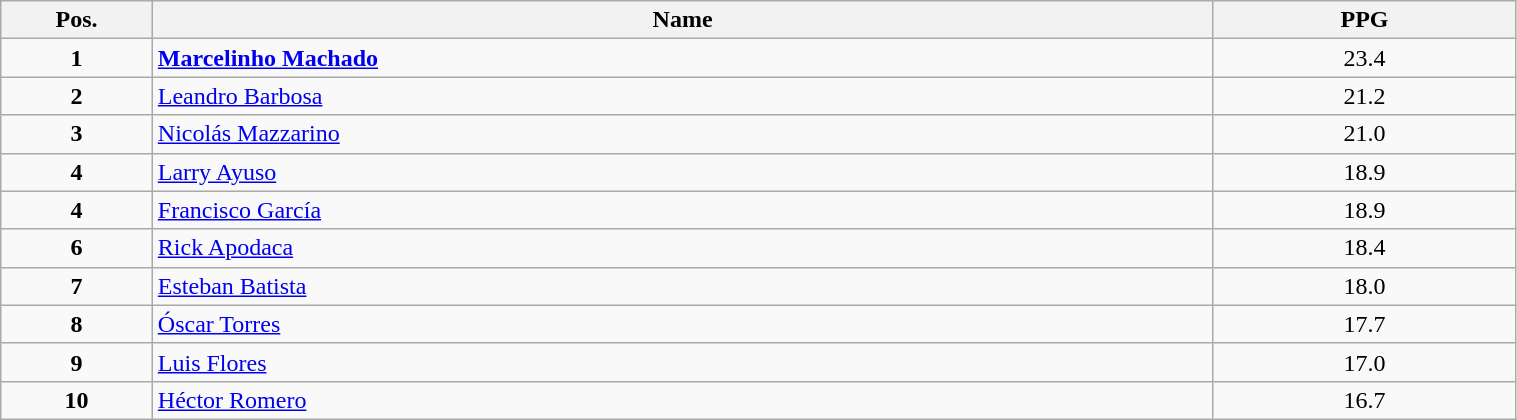<table class=wikitable width="80%">
<tr>
<th width="10%">Pos.</th>
<th width="70%">Name</th>
<th width="20%">PPG</th>
</tr>
<tr>
<td align=center><strong>1</strong></td>
<td> <strong><a href='#'>Marcelinho Machado</a></strong></td>
<td align=center>23.4</td>
</tr>
<tr>
<td align=center><strong>2</strong></td>
<td> <a href='#'>Leandro Barbosa</a></td>
<td align=center>21.2</td>
</tr>
<tr>
<td align=center><strong>3</strong></td>
<td> <a href='#'>Nicolás Mazzarino</a></td>
<td align=center>21.0</td>
</tr>
<tr>
<td align=center><strong>4</strong></td>
<td> <a href='#'>Larry Ayuso</a></td>
<td align=center>18.9</td>
</tr>
<tr>
<td align=center><strong>4</strong></td>
<td> <a href='#'>Francisco García</a></td>
<td align=center>18.9</td>
</tr>
<tr>
<td align=center><strong>6</strong></td>
<td> <a href='#'>Rick Apodaca</a></td>
<td align=center>18.4</td>
</tr>
<tr>
<td align=center><strong>7</strong></td>
<td> <a href='#'>Esteban Batista</a></td>
<td align=center>18.0</td>
</tr>
<tr>
<td align=center><strong>8</strong></td>
<td> <a href='#'>Óscar Torres</a></td>
<td align=center>17.7</td>
</tr>
<tr>
<td align=center><strong>9</strong></td>
<td> <a href='#'>Luis Flores</a></td>
<td align=center>17.0</td>
</tr>
<tr>
<td align=center><strong>10</strong></td>
<td> <a href='#'>Héctor Romero</a></td>
<td align=center>16.7</td>
</tr>
</table>
